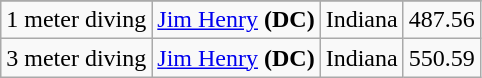<table class="wikitable sortable" style="text-align:left">
<tr>
</tr>
<tr>
<td>1 meter diving</td>
<td><a href='#'>Jim Henry</a> <strong>(DC)</strong></td>
<td>Indiana</td>
<td>487.56</td>
</tr>
<tr>
<td>3 meter diving</td>
<td><a href='#'>Jim Henry</a> <strong>(DC)</strong></td>
<td>Indiana</td>
<td>550.59</td>
</tr>
</table>
